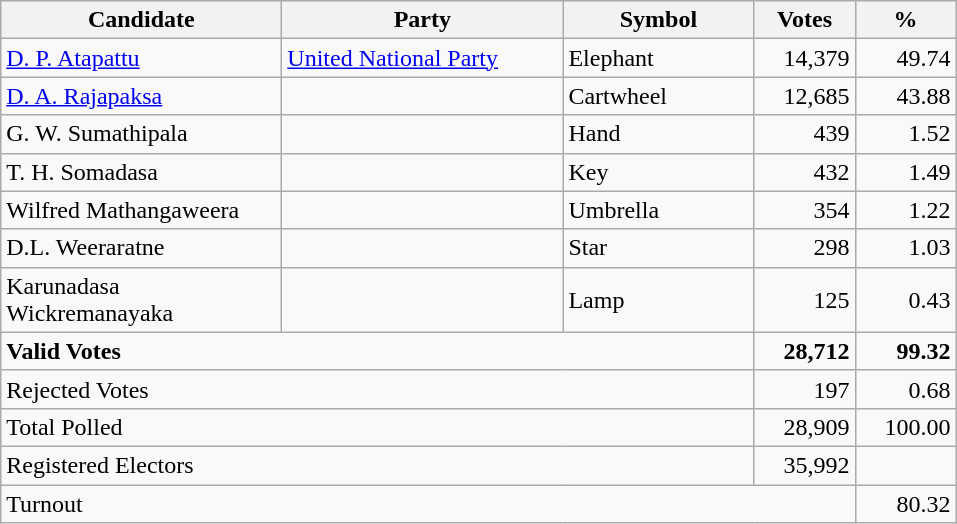<table class="wikitable" border="1" style="text-align:right;">
<tr>
<th align=left width="180">Candidate</th>
<th align=left width="180">Party</th>
<th align=left width="120">Symbol</th>
<th align=left width="60">Votes</th>
<th align=left width="60">%</th>
</tr>
<tr>
<td align=left><a href='#'>D. P. Atapattu</a></td>
<td align=left><a href='#'>United National Party</a></td>
<td align=left>Elephant</td>
<td align=right>14,379</td>
<td align=right>49.74</td>
</tr>
<tr>
<td align=left><a href='#'>D. A. Rajapaksa</a></td>
<td></td>
<td align=left>Cartwheel</td>
<td align=right>12,685</td>
<td align=right>43.88</td>
</tr>
<tr>
<td align=left>G. W. Sumathipala</td>
<td align=left></td>
<td align=left>Hand</td>
<td align=right>439</td>
<td align=right>1.52</td>
</tr>
<tr>
<td align=left>T. H. Somadasa</td>
<td align=left></td>
<td align=left>Key</td>
<td align=right>432</td>
<td align=right>1.49</td>
</tr>
<tr>
<td align=left>Wilfred Mathangaweera</td>
<td align=left></td>
<td align=left>Umbrella</td>
<td align=right>354</td>
<td align=right>1.22</td>
</tr>
<tr>
<td align=left>D.L. Weeraratne</td>
<td align=left></td>
<td align=left>Star</td>
<td align=right>298</td>
<td align=right>1.03</td>
</tr>
<tr>
<td align=left>Karunadasa Wickremanayaka</td>
<td align=left></td>
<td align=left>Lamp</td>
<td align=right>125</td>
<td align=right>0.43</td>
</tr>
<tr>
<td align=left colspan=3><strong>Valid Votes</strong></td>
<td align=right><strong>28,712</strong></td>
<td align=right><strong>99.32</strong></td>
</tr>
<tr>
<td align=left colspan=3>Rejected Votes</td>
<td align=right>197</td>
<td align=right>0.68</td>
</tr>
<tr>
<td align=left colspan=3>Total Polled</td>
<td align=right>28,909</td>
<td align=right>100.00</td>
</tr>
<tr>
<td align=left colspan=3>Registered Electors</td>
<td align=right>35,992</td>
<td></td>
</tr>
<tr>
<td align=left colspan=4>Turnout</td>
<td align=right>80.32</td>
</tr>
</table>
